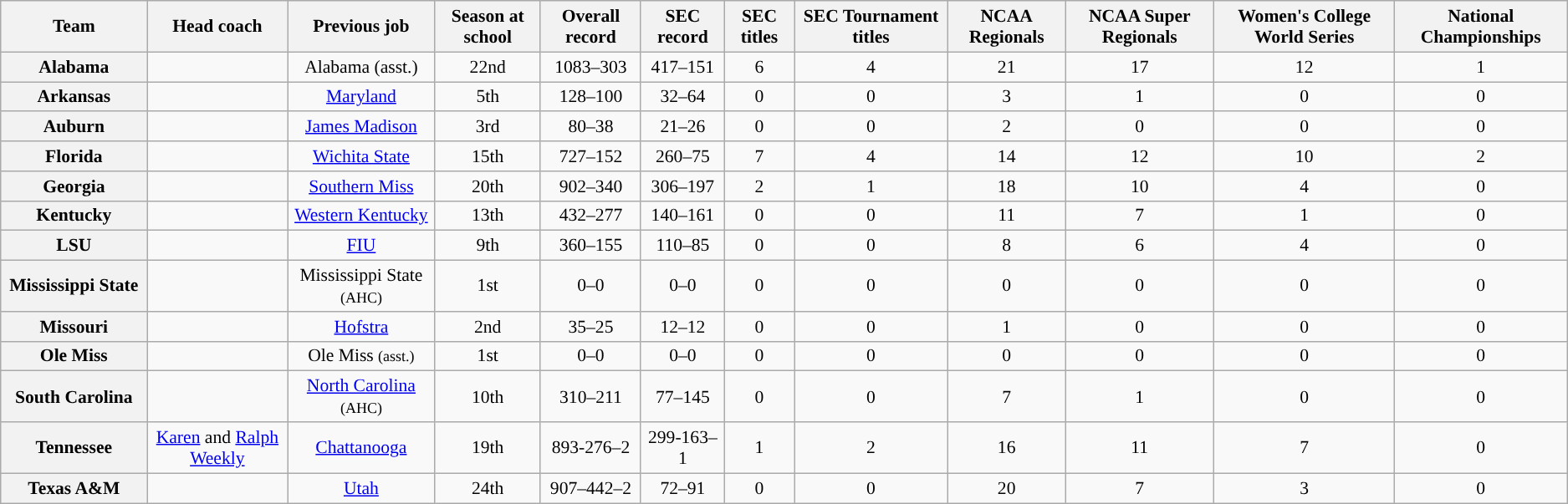<table class="wikitable sortable" style="text-align: center;font-size:90%;">
<tr>
<th width="110">Team</th>
<th>Head coach</th>
<th>Previous job</th>
<th>Season at school</th>
<th>Overall record</th>
<th>SEC record</th>
<th>SEC titles</th>
<th>SEC Tournament titles</th>
<th>NCAA Regionals</th>
<th>NCAA Super Regionals</th>
<th>Women's College World Series</th>
<th>National Championships</th>
</tr>
<tr>
<th>Alabama</th>
<td></td>
<td>Alabama (asst.)</td>
<td>22nd</td>
<td>1083–303</td>
<td>417–151</td>
<td>6</td>
<td>4</td>
<td>21</td>
<td>17</td>
<td>12</td>
<td>1</td>
</tr>
<tr>
<th>Arkansas</th>
<td></td>
<td><a href='#'>Maryland</a></td>
<td>5th</td>
<td>128–100</td>
<td>32–64</td>
<td>0</td>
<td>0</td>
<td>3</td>
<td>1</td>
<td>0</td>
<td>0</td>
</tr>
<tr>
<th>Auburn</th>
<td></td>
<td><a href='#'>James Madison</a></td>
<td>3rd</td>
<td>80–38</td>
<td>21–26</td>
<td>0</td>
<td>0</td>
<td>2</td>
<td>0</td>
<td>0</td>
<td>0</td>
</tr>
<tr>
<th>Florida</th>
<td></td>
<td><a href='#'>Wichita State</a></td>
<td>15th</td>
<td>727–152</td>
<td>260–75</td>
<td>7</td>
<td>4</td>
<td>14</td>
<td>12</td>
<td>10</td>
<td>2</td>
</tr>
<tr>
<th>Georgia</th>
<td></td>
<td><a href='#'>Southern Miss</a></td>
<td>20th</td>
<td>902–340</td>
<td>306–197</td>
<td>2</td>
<td>1</td>
<td>18</td>
<td>10</td>
<td>4</td>
<td>0</td>
</tr>
<tr>
<th>Kentucky</th>
<td></td>
<td><a href='#'>Western Kentucky</a></td>
<td>13th</td>
<td>432–277</td>
<td>140–161</td>
<td>0</td>
<td>0</td>
<td>11</td>
<td>7</td>
<td>1</td>
<td>0</td>
</tr>
<tr>
<th>LSU</th>
<td></td>
<td><a href='#'>FIU</a></td>
<td>9th</td>
<td>360–155</td>
<td>110–85</td>
<td>0</td>
<td>0</td>
<td>8</td>
<td>6</td>
<td>4</td>
<td>0</td>
</tr>
<tr>
<th>Mississippi State</th>
<td></td>
<td>Mississippi State <small>(AHC)</small></td>
<td>1st</td>
<td>0–0</td>
<td>0–0</td>
<td>0</td>
<td>0</td>
<td>0</td>
<td>0</td>
<td>0</td>
<td>0</td>
</tr>
<tr>
<th>Missouri</th>
<td></td>
<td><a href='#'>Hofstra</a></td>
<td>2nd</td>
<td>35–25</td>
<td>12–12</td>
<td>0</td>
<td>0</td>
<td>1</td>
<td>0</td>
<td>0</td>
<td>0</td>
</tr>
<tr>
<th>Ole Miss</th>
<td></td>
<td>Ole Miss <small>(asst.)</small></td>
<td>1st</td>
<td>0–0</td>
<td>0–0</td>
<td>0</td>
<td>0</td>
<td>0</td>
<td>0</td>
<td>0</td>
<td>0</td>
</tr>
<tr>
<th>South Carolina</th>
<td></td>
<td><a href='#'>North Carolina</a> <small>(AHC)</small></td>
<td>10th</td>
<td>310–211</td>
<td>77–145</td>
<td>0</td>
<td>0</td>
<td>7</td>
<td>1</td>
<td>0</td>
<td>0</td>
</tr>
<tr>
<th>Tennessee</th>
<td><a href='#'>Karen</a> and <a href='#'>Ralph Weekly</a></td>
<td><a href='#'>Chattanooga</a></td>
<td>19th</td>
<td>893-276–2</td>
<td>299-163–1</td>
<td>1</td>
<td>2</td>
<td>16</td>
<td>11</td>
<td>7</td>
<td>0</td>
</tr>
<tr>
<th>Texas A&M</th>
<td></td>
<td><a href='#'>Utah</a></td>
<td>24th</td>
<td>907–442–2</td>
<td>72–91</td>
<td>0</td>
<td>0</td>
<td>20</td>
<td>7</td>
<td>3</td>
<td>0</td>
</tr>
</table>
